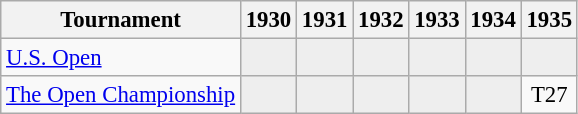<table class="wikitable" style="font-size:95%;text-align:center;">
<tr>
<th>Tournament</th>
<th>1930</th>
<th>1931</th>
<th>1932</th>
<th>1933</th>
<th>1934</th>
<th>1935</th>
</tr>
<tr>
<td align=left><a href='#'>U.S. Open</a></td>
<td style="background:#eeeeee;"></td>
<td style="background:#eeeeee;"></td>
<td style="background:#eeeeee;"></td>
<td style="background:#eeeeee;"></td>
<td style="background:#eeeeee;"></td>
<td style="background:#eeeeee;"></td>
</tr>
<tr>
<td align=left><a href='#'>The Open Championship</a></td>
<td style="background:#eeeeee;"></td>
<td style="background:#eeeeee;"></td>
<td style="background:#eeeeee;"></td>
<td style="background:#eeeeee;"></td>
<td style="background:#eeeeee;"></td>
<td>T27</td>
</tr>
</table>
